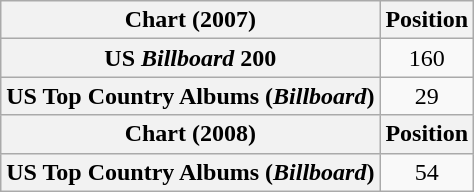<table class="wikitable plainrowheaders" style="text-align:center">
<tr>
<th scope="col">Chart (2007)</th>
<th scope="col">Position</th>
</tr>
<tr>
<th scope="row">US <em>Billboard</em> 200</th>
<td>160</td>
</tr>
<tr>
<th scope="row">US Top Country Albums (<em>Billboard</em>)</th>
<td>29</td>
</tr>
<tr>
<th scope="col">Chart (2008)</th>
<th scope="col">Position</th>
</tr>
<tr>
<th scope="row">US Top Country Albums (<em>Billboard</em>)</th>
<td>54</td>
</tr>
</table>
